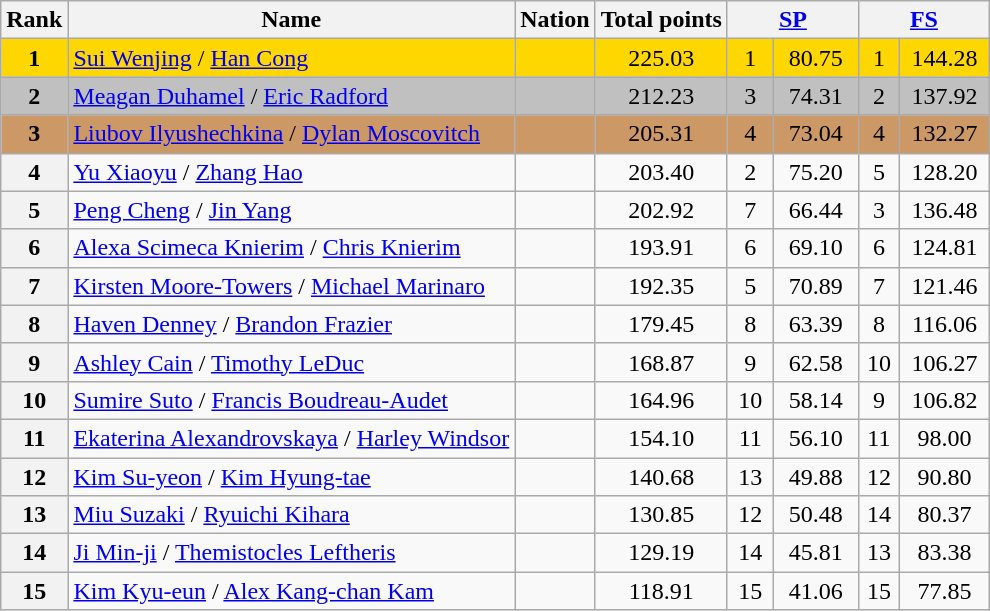<table class="wikitable sortable">
<tr>
<th>Rank</th>
<th>Name</th>
<th>Nation</th>
<th>Total points</th>
<th colspan="2" width="80px"><a href='#'>SP</a></th>
<th colspan="2" width="80px"><a href='#'>FS</a></th>
</tr>
<tr bgcolor="gold">
<td align="center"><strong>1</strong></td>
<td><a href='#'>Sui Wenjing</a> / <a href='#'>Han Cong</a></td>
<td></td>
<td align="center">225.03</td>
<td align="center">1</td>
<td align="center">80.75</td>
<td align="center">1</td>
<td align="center">144.28</td>
</tr>
<tr bgcolor="silver">
<td align="center"><strong>2</strong></td>
<td><a href='#'>Meagan Duhamel</a> / <a href='#'>Eric Radford</a></td>
<td></td>
<td align="center">212.23</td>
<td align="center">3</td>
<td align="center">74.31</td>
<td align="center">2</td>
<td align="center">137.92</td>
</tr>
<tr bgcolor="#cc9966">
<td align="center"><strong>3</strong></td>
<td><a href='#'>Liubov Ilyushechkina</a> / <a href='#'>Dylan Moscovitch</a></td>
<td></td>
<td align="center">205.31</td>
<td align="center">4</td>
<td align="center">73.04</td>
<td align="center">4</td>
<td align="center">132.27</td>
</tr>
<tr>
<th>4</th>
<td><a href='#'>Yu Xiaoyu</a> / <a href='#'>Zhang Hao</a></td>
<td></td>
<td align="center">203.40</td>
<td align="center">2</td>
<td align="center">75.20</td>
<td align="center">5</td>
<td align="center">128.20</td>
</tr>
<tr>
<th>5</th>
<td><a href='#'>Peng Cheng</a> / <a href='#'>Jin Yang</a></td>
<td></td>
<td align="center">202.92</td>
<td align="center">7</td>
<td align="center">66.44</td>
<td align="center">3</td>
<td align="center">136.48</td>
</tr>
<tr>
<th>6</th>
<td><a href='#'>Alexa Scimeca Knierim</a> / <a href='#'>Chris Knierim</a></td>
<td></td>
<td align="center">193.91</td>
<td align="center">6</td>
<td align="center">69.10</td>
<td align="center">6</td>
<td align="center">124.81</td>
</tr>
<tr>
<th>7</th>
<td><a href='#'>Kirsten Moore-Towers</a> / <a href='#'>Michael Marinaro</a></td>
<td></td>
<td align="center">192.35</td>
<td align="center">5</td>
<td align="center">70.89</td>
<td align="center">7</td>
<td align="center">121.46</td>
</tr>
<tr>
<th>8</th>
<td><a href='#'>Haven Denney</a> / <a href='#'>Brandon Frazier</a></td>
<td></td>
<td align="center">179.45</td>
<td align="center">8</td>
<td align="center">63.39</td>
<td align="center">8</td>
<td align="center">116.06</td>
</tr>
<tr>
<th>9</th>
<td><a href='#'>Ashley Cain</a> / <a href='#'>Timothy LeDuc</a></td>
<td></td>
<td align="center">168.87</td>
<td align="center">9</td>
<td align="center">62.58</td>
<td align="center">10</td>
<td align="center">106.27</td>
</tr>
<tr>
<th>10</th>
<td><a href='#'>Sumire Suto</a> / <a href='#'>Francis Boudreau-Audet</a></td>
<td></td>
<td align="center">164.96</td>
<td align="center">10</td>
<td align="center">58.14</td>
<td align="center">9</td>
<td align="center">106.82</td>
</tr>
<tr>
<th>11</th>
<td><a href='#'>Ekaterina Alexandrovskaya</a> / <a href='#'>Harley Windsor</a></td>
<td></td>
<td align="center">154.10</td>
<td align="center">11</td>
<td align="center">56.10</td>
<td align="center">11</td>
<td align="center">98.00</td>
</tr>
<tr>
<th>12</th>
<td><a href='#'>Kim Su-yeon</a> / <a href='#'>Kim Hyung-tae</a></td>
<td></td>
<td align="center">140.68</td>
<td align="center">13</td>
<td align="center">49.88</td>
<td align="center">12</td>
<td align="center">90.80</td>
</tr>
<tr>
<th>13</th>
<td><a href='#'>Miu Suzaki</a> / <a href='#'>Ryuichi Kihara</a></td>
<td></td>
<td align="center">130.85</td>
<td align="center">12</td>
<td align="center">50.48</td>
<td align="center">14</td>
<td align="center">80.37</td>
</tr>
<tr>
<th>14</th>
<td><a href='#'>Ji Min-ji</a> / <a href='#'>Themistocles Leftheris</a></td>
<td></td>
<td align="center">129.19</td>
<td align="center">14</td>
<td align="center">45.81</td>
<td align="center">13</td>
<td align="center">83.38</td>
</tr>
<tr>
<th>15</th>
<td><a href='#'>Kim Kyu-eun</a> / <a href='#'>Alex Kang-chan Kam</a></td>
<td></td>
<td align="center">118.91</td>
<td align="center">15</td>
<td align="center">41.06</td>
<td align="center">15</td>
<td align="center">77.85</td>
</tr>
</table>
